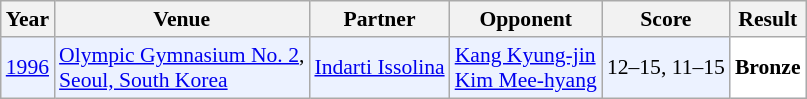<table class="sortable wikitable" style="font-size: 90%;">
<tr>
<th>Year</th>
<th>Venue</th>
<th>Partner</th>
<th>Opponent</th>
<th>Score</th>
<th>Result</th>
</tr>
<tr style="background:#ECF2FF">
<td align="center"><a href='#'>1996</a></td>
<td align="left"><a href='#'>Olympic Gymnasium No. 2</a>,<br><a href='#'>Seoul, South Korea</a></td>
<td align="left"> <a href='#'>Indarti Issolina</a></td>
<td align="left"> <a href='#'>Kang Kyung-jin</a> <br>  <a href='#'>Kim Mee-hyang</a></td>
<td align="left">12–15, 11–15</td>
<td style="text-align:left; background:white"> <strong>Bronze</strong></td>
</tr>
</table>
